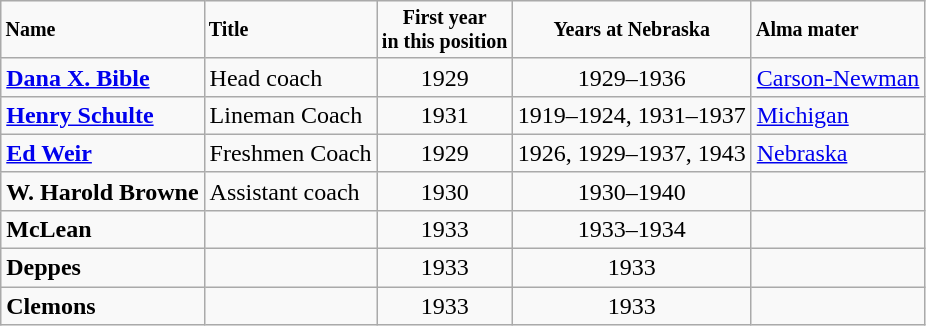<table class="wikitable">
<tr style="font-size:smaller">
<td><strong>Name</strong></td>
<td><strong>Title</strong></td>
<td align="center"><strong>First year<br>in this position</strong></td>
<td align="center"><strong>Years at Nebraska</strong></td>
<td><strong>Alma mater</strong></td>
</tr>
<tr>
<td><strong><a href='#'>Dana X. Bible</a></strong></td>
<td>Head coach</td>
<td align="center">1929</td>
<td align="center">1929–1936</td>
<td><a href='#'>Carson-Newman</a></td>
</tr>
<tr>
<td><strong><a href='#'>Henry Schulte</a></strong></td>
<td>Lineman Coach</td>
<td align="center">1931</td>
<td align="center">1919–1924, 1931–1937</td>
<td><a href='#'>Michigan</a></td>
</tr>
<tr>
<td><strong><a href='#'>Ed Weir</a></strong></td>
<td>Freshmen Coach</td>
<td align="center">1929</td>
<td align="center">1926, 1929–1937, 1943</td>
<td><a href='#'>Nebraska</a></td>
</tr>
<tr>
<td><strong>W. Harold Browne</strong></td>
<td>Assistant coach</td>
<td align="center">1930</td>
<td align="center">1930–1940</td>
<td></td>
</tr>
<tr>
<td><strong>McLean</strong></td>
<td></td>
<td align="center">1933</td>
<td align="center">1933–1934</td>
<td></td>
</tr>
<tr>
<td><strong>Deppes</strong></td>
<td></td>
<td align="center">1933</td>
<td align="center">1933</td>
<td></td>
</tr>
<tr>
<td><strong>Clemons</strong></td>
<td></td>
<td align="center">1933</td>
<td align="center">1933</td>
<td></td>
</tr>
</table>
